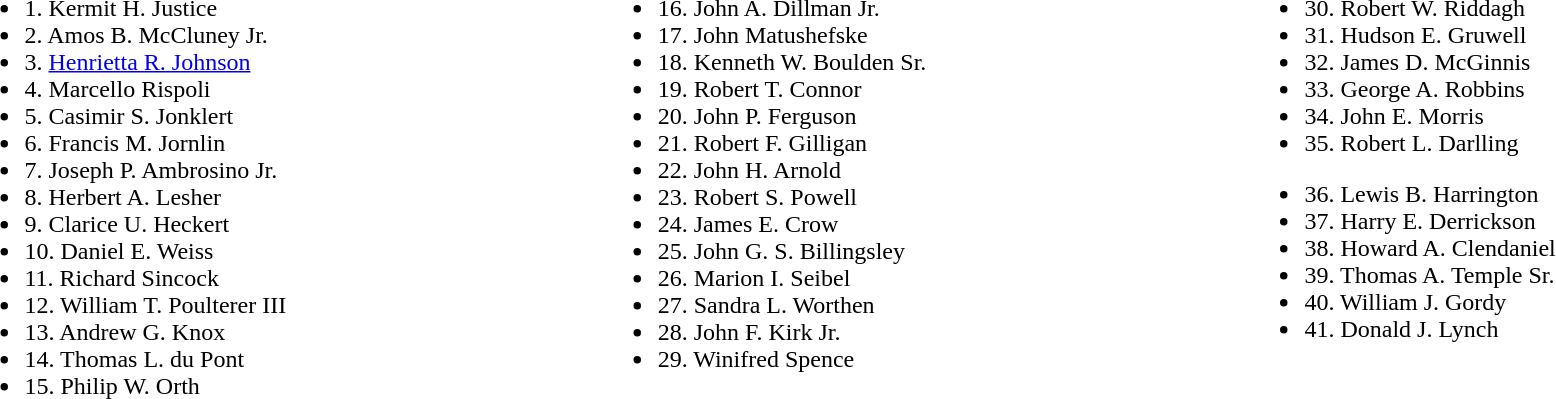<table width=100%>
<tr valign=top>
<td><br><ul><li>1. Kermit H. Justice</li><li>2. Amos B. McCluney Jr.</li><li>3. <a href='#'>Henrietta R. Johnson</a></li><li>4. Marcello Rispoli</li><li>5. Casimir S. Jonklert</li><li>6. Francis M. Jornlin</li><li>7. Joseph P. Ambrosino Jr.</li><li>8. Herbert A. Lesher</li><li>9. Clarice U. Heckert</li><li>10. Daniel E. Weiss</li><li>11. Richard Sincock</li><li>12. William T. Poulterer III</li><li>13. Andrew G. Knox</li><li>14. Thomas L. du Pont</li><li>15. Philip W. Orth</li></ul></td>
<td><br><ul><li>16. John A. Dillman Jr.</li><li>17. John Matushefske</li><li>18. Kenneth W. Boulden Sr.</li><li>19. Robert T. Connor</li><li>20. John P. Ferguson</li><li>21. Robert F. Gilligan</li><li>22. John H. Arnold</li><li>23. Robert S. Powell</li><li>24. James E. Crow</li><li>25. John G. S. Billingsley</li><li>26. Marion I. Seibel</li><li>27. Sandra L. Worthen</li><li>28. John F. Kirk Jr.</li><li>29. Winifred Spence</li></ul></td>
<td><br><ul><li>30. Robert W. Riddagh</li><li>31. Hudson E. Gruwell</li><li>32. James D. McGinnis</li><li>33. George A. Robbins</li><li>34. John E. Morris</li><li>35. Robert L. Darlling</li></ul><ul><li>36. Lewis B. Harrington</li><li>37. Harry E. Derrickson</li><li>38. Howard A. Clendaniel</li><li>39. Thomas A. Temple Sr.</li><li>40. William J. Gordy</li><li>41. Donald J. Lynch</li></ul></td>
</tr>
</table>
